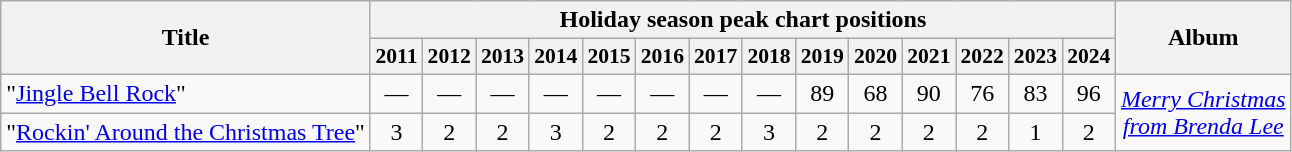<table class = "wikitable" style = text-align:center;>
<tr>
<th rowspan = "2">Title</th>
<th colspan = "14">Holiday season peak chart positions</th>
<th rowspan = "2">Album</th>
</tr>
<tr style = "width:3em;font-size:90%;">
<th align = center>2011</th>
<th align = center>2012</th>
<th align = center>2013</th>
<th align = center>2014</th>
<th align = center>2015</th>
<th align = center>2016</th>
<th align = center>2017</th>
<th align = center>2018</th>
<th align = center>2019</th>
<th align = center>2020</th>
<th align = center>2021</th>
<th align = center>2022</th>
<th align = center>2023</th>
<th align = center>2024</th>
</tr>
<tr>
<td align = left>"<a href='#'>Jingle Bell Rock</a>"</td>
<td>—</td>
<td>—</td>
<td>—</td>
<td>—</td>
<td>—</td>
<td>—</td>
<td>—</td>
<td>—</td>
<td>89</td>
<td>68</td>
<td>90</td>
<td>76</td>
<td>83</td>
<td>96</td>
<td rowspan = "2" align = center><em><a href='#'>Merry Christmas<br>from Brenda Lee</a></em></td>
</tr>
<tr>
<td align = left>"<a href='#'>Rockin' Around the Christmas Tree</a>"</td>
<td>3</td>
<td>2</td>
<td>2</td>
<td>3</td>
<td>2</td>
<td>2</td>
<td>2</td>
<td>3</td>
<td>2</td>
<td>2</td>
<td>2</td>
<td>2</td>
<td>1</td>
<td>2</td>
</tr>
</table>
